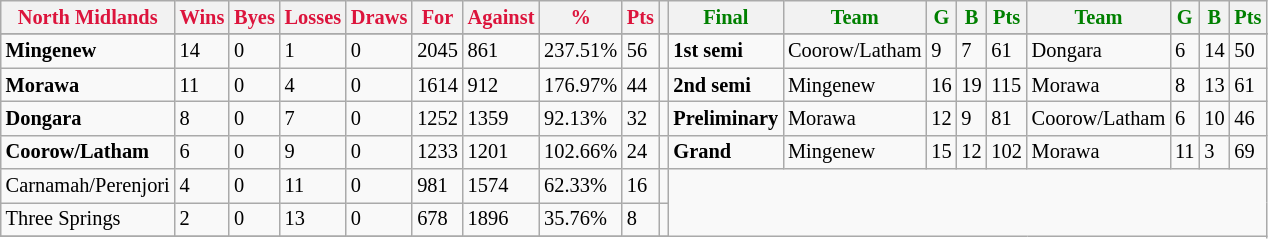<table style="font-size: 85%; text-align: left;" class="wikitable">
<tr>
<th style="color:crimson">North Midlands</th>
<th style="color:crimson">Wins</th>
<th style="color:crimson">Byes</th>
<th style="color:crimson">Losses</th>
<th style="color:crimson">Draws</th>
<th style="color:crimson">For</th>
<th style="color:crimson">Against</th>
<th style="color:crimson">%</th>
<th style="color:crimson">Pts</th>
<th></th>
<th style="color:green">Final</th>
<th style="color:green">Team</th>
<th style="color:green">G</th>
<th style="color:green">B</th>
<th style="color:green">Pts</th>
<th style="color:green">Team</th>
<th style="color:green">G</th>
<th style="color:green">B</th>
<th style="color:green">Pts</th>
</tr>
<tr>
</tr>
<tr>
</tr>
<tr>
<td><strong>	Mingenew	</strong></td>
<td>14</td>
<td>0</td>
<td>1</td>
<td>0</td>
<td>2045</td>
<td>861</td>
<td>237.51%</td>
<td>56</td>
<td></td>
<td><strong>1st semi</strong></td>
<td>Coorow/Latham</td>
<td>9</td>
<td>7</td>
<td>61</td>
<td>Dongara</td>
<td>6</td>
<td>14</td>
<td>50</td>
</tr>
<tr>
<td><strong>	Morawa	</strong></td>
<td>11</td>
<td>0</td>
<td>4</td>
<td>0</td>
<td>1614</td>
<td>912</td>
<td>176.97%</td>
<td>44</td>
<td></td>
<td><strong>2nd semi</strong></td>
<td>Mingenew</td>
<td>16</td>
<td>19</td>
<td>115</td>
<td>Morawa</td>
<td>8</td>
<td>13</td>
<td>61</td>
</tr>
<tr>
<td><strong>	Dongara	</strong></td>
<td>8</td>
<td>0</td>
<td>7</td>
<td>0</td>
<td>1252</td>
<td>1359</td>
<td>92.13%</td>
<td>32</td>
<td></td>
<td><strong>Preliminary</strong></td>
<td>Morawa</td>
<td>12</td>
<td>9</td>
<td>81</td>
<td>Coorow/Latham</td>
<td>6</td>
<td>10</td>
<td>46</td>
</tr>
<tr>
<td><strong>	Coorow/Latham	</strong></td>
<td>6</td>
<td>0</td>
<td>9</td>
<td>0</td>
<td>1233</td>
<td>1201</td>
<td>102.66%</td>
<td>24</td>
<td></td>
<td><strong>Grand</strong></td>
<td>Mingenew</td>
<td>15</td>
<td>12</td>
<td>102</td>
<td>Morawa</td>
<td>11</td>
<td>3</td>
<td>69</td>
</tr>
<tr>
<td>Carnamah/Perenjori</td>
<td>4</td>
<td>0</td>
<td>11</td>
<td>0</td>
<td>981</td>
<td>1574</td>
<td>62.33%</td>
<td>16</td>
<td></td>
</tr>
<tr>
<td>Three Springs</td>
<td>2</td>
<td>0</td>
<td>13</td>
<td>0</td>
<td>678</td>
<td>1896</td>
<td>35.76%</td>
<td>8</td>
<td></td>
</tr>
<tr>
</tr>
</table>
